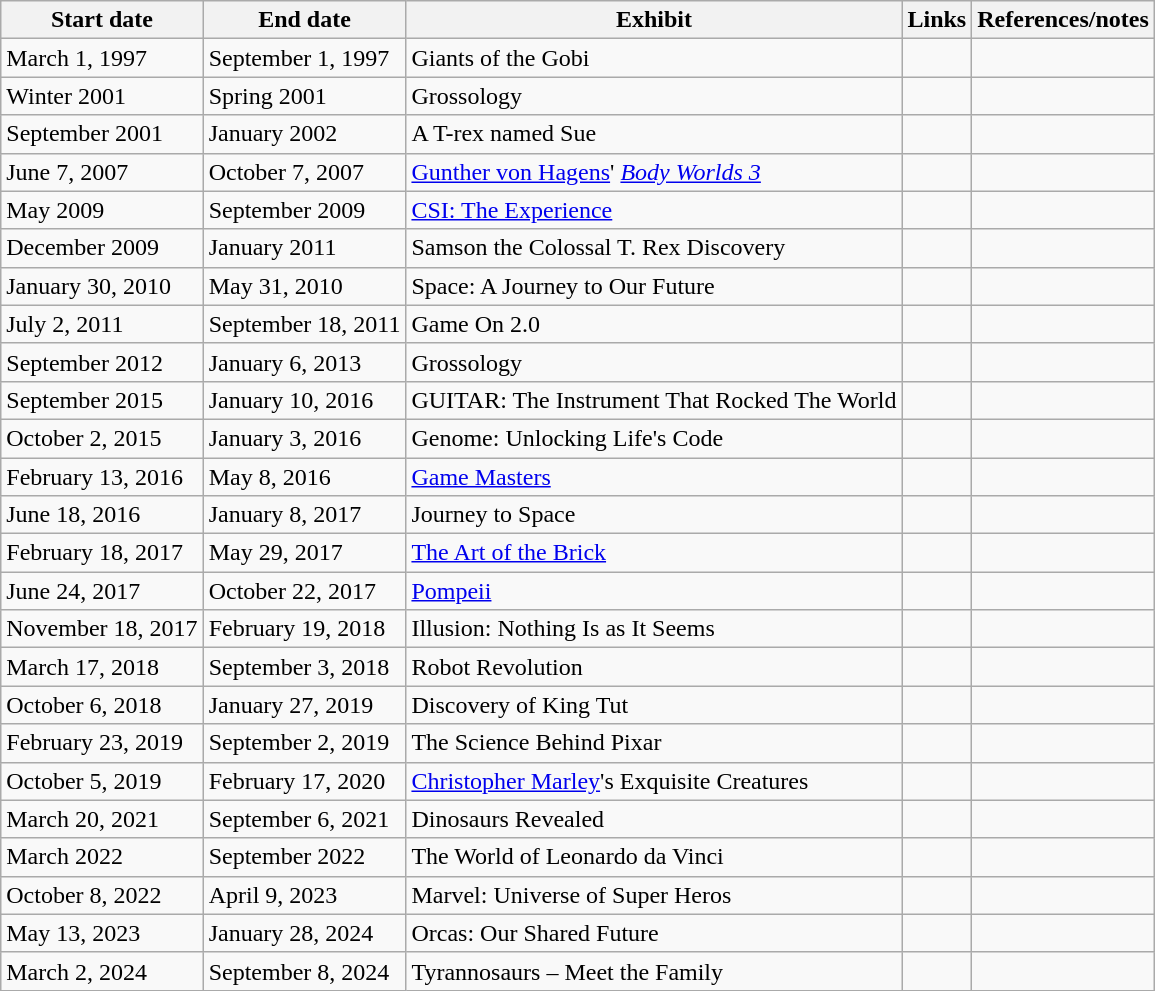<table class="wikitable mw-collapsible">
<tr>
<th>Start date</th>
<th>End date</th>
<th>Exhibit</th>
<th>Links</th>
<th>References/notes</th>
</tr>
<tr>
<td>March 1, 1997</td>
<td>September 1, 1997</td>
<td>Giants of the Gobi</td>
<td></td>
<td></td>
</tr>
<tr>
<td>Winter 2001</td>
<td>Spring 2001</td>
<td>Grossology</td>
<td></td>
<td></td>
</tr>
<tr>
<td>September 2001</td>
<td>January 2002</td>
<td>A T-rex named Sue</td>
<td></td>
<td></td>
</tr>
<tr>
<td>June 7, 2007</td>
<td>October 7, 2007</td>
<td><a href='#'>Gunther von Hagens</a>' <em><a href='#'>Body Worlds 3</a></em></td>
<td></td>
<td></td>
</tr>
<tr>
<td>May 2009</td>
<td>September 2009</td>
<td><a href='#'>CSI: The Experience</a></td>
<td></td>
<td></td>
</tr>
<tr>
<td>December 2009</td>
<td>January 2011</td>
<td>Samson the Colossal T. Rex Discovery</td>
<td></td>
<td></td>
</tr>
<tr>
<td>January 30, 2010</td>
<td>May 31, 2010</td>
<td>Space: A Journey to Our Future</td>
<td></td>
<td></td>
</tr>
<tr>
<td>July 2, 2011</td>
<td>September 18, 2011</td>
<td>Game On 2.0</td>
<td></td>
<td></td>
</tr>
<tr>
<td>September 2012</td>
<td>January 6, 2013</td>
<td>Grossology</td>
<td></td>
<td></td>
</tr>
<tr>
<td>September 2015</td>
<td>January 10, 2016</td>
<td>GUITAR: The Instrument That Rocked The World</td>
<td></td>
<td></td>
</tr>
<tr>
<td>October 2, 2015</td>
<td>January 3, 2016</td>
<td>Genome: Unlocking Life's Code</td>
<td></td>
<td></td>
</tr>
<tr>
<td>February 13, 2016</td>
<td>May 8, 2016</td>
<td><a href='#'>Game Masters</a></td>
<td></td>
<td></td>
</tr>
<tr>
<td>June 18, 2016</td>
<td>January 8, 2017</td>
<td>Journey to Space</td>
<td> </td>
<td></td>
</tr>
<tr>
<td>February 18, 2017</td>
<td>May 29, 2017</td>
<td><a href='#'>The Art of the Brick</a></td>
<td></td>
<td></td>
</tr>
<tr>
<td>June 24, 2017</td>
<td>October 22, 2017</td>
<td><a href='#'>Pompeii</a></td>
<td></td>
<td></td>
</tr>
<tr>
<td>November 18, 2017</td>
<td>February 19, 2018</td>
<td>Illusion: Nothing Is as It Seems</td>
<td></td>
<td></td>
</tr>
<tr>
<td>March 17, 2018</td>
<td>September 3, 2018</td>
<td>Robot Revolution</td>
<td></td>
<td></td>
</tr>
<tr>
<td>October 6, 2018</td>
<td>January 27, 2019</td>
<td>Discovery of King Tut</td>
<td></td>
<td></td>
</tr>
<tr>
<td>February 23, 2019</td>
<td>September 2, 2019</td>
<td>The Science Behind Pixar</td>
<td></td>
<td></td>
</tr>
<tr>
<td>October 5, 2019</td>
<td>February 17, 2020</td>
<td><a href='#'>Christopher Marley</a>'s Exquisite Creatures</td>
<td></td>
<td></td>
</tr>
<tr>
<td>March 20, 2021</td>
<td>September 6, 2021</td>
<td>Dinosaurs Revealed</td>
<td></td>
<td></td>
</tr>
<tr>
<td>March 2022</td>
<td>September 2022</td>
<td>The World of Leonardo da Vinci</td>
<td></td>
<td></td>
</tr>
<tr>
<td>October 8, 2022</td>
<td>April 9, 2023</td>
<td>Marvel: Universe of Super Heros</td>
<td></td>
<td></td>
</tr>
<tr>
<td>May 13, 2023</td>
<td>January 28, 2024</td>
<td>Orcas: Our Shared Future</td>
<td></td>
<td></td>
</tr>
<tr>
<td>March 2, 2024</td>
<td>September 8, 2024</td>
<td>Tyrannosaurs – Meet the Family</td>
<td></td>
<td></td>
</tr>
</table>
